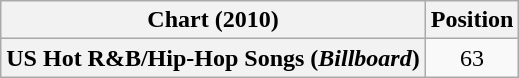<table class="wikitable plainrowheaders" style="text-align:center">
<tr>
<th scope="col">Chart (2010)</th>
<th scope="col">Position</th>
</tr>
<tr>
<th scope="row">US Hot R&B/Hip-Hop Songs (<em>Billboard</em>)</th>
<td>63</td>
</tr>
</table>
